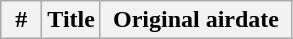<table class="wikitable plainrowheaders">
<tr>
<th width="20">#</th>
<th>Title</th>
<th width="120">Original airdate<br>



</th>
</tr>
</table>
